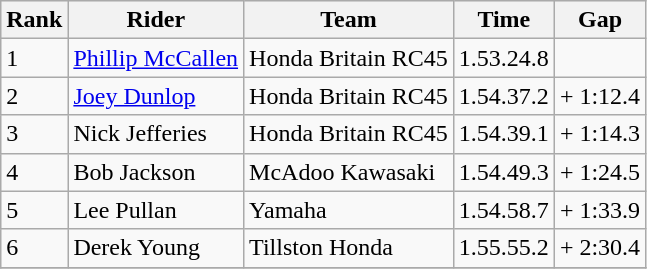<table class="wikitable">
<tr style="background:#efefef;">
<th>Rank</th>
<th>Rider</th>
<th>Team</th>
<th>Time</th>
<th>Gap</th>
</tr>
<tr>
<td>1</td>
<td> <a href='#'>Phillip McCallen</a></td>
<td>Honda Britain RC45</td>
<td>1.53.24.8</td>
<td></td>
</tr>
<tr>
<td>2</td>
<td> <a href='#'>Joey Dunlop</a></td>
<td>Honda Britain RC45</td>
<td>1.54.37.2</td>
<td>+ 1:12.4</td>
</tr>
<tr>
<td>3</td>
<td> Nick Jefferies</td>
<td>Honda Britain RC45</td>
<td>1.54.39.1</td>
<td>+ 1:14.3</td>
</tr>
<tr>
<td>4</td>
<td> Bob Jackson</td>
<td>McAdoo Kawasaki</td>
<td>1.54.49.3</td>
<td>+ 1:24.5</td>
</tr>
<tr>
<td>5</td>
<td> Lee Pullan</td>
<td>Yamaha</td>
<td>1.54.58.7</td>
<td>+ 1:33.9</td>
</tr>
<tr>
<td>6</td>
<td> Derek Young</td>
<td>Tillston Honda</td>
<td>1.55.55.2</td>
<td>+ 2:30.4</td>
</tr>
<tr>
</tr>
</table>
